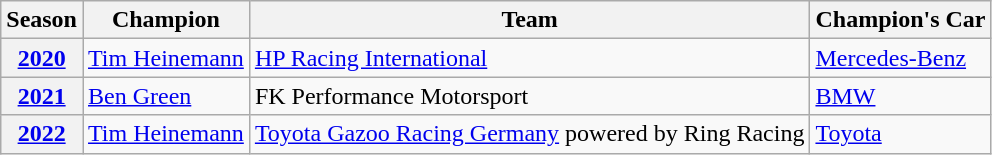<table class="wikitable">
<tr>
<th>Season</th>
<th>Champion</th>
<th>Team</th>
<th>Champion's Car</th>
</tr>
<tr>
<th><a href='#'>2020</a></th>
<td> <a href='#'>Tim Heinemann</a></td>
<td> <a href='#'>HP Racing International</a></td>
<td> <a href='#'>Mercedes-Benz</a></td>
</tr>
<tr>
<th><a href='#'>2021</a></th>
<td> <a href='#'>Ben Green</a></td>
<td> FK Performance Motorsport</td>
<td> <a href='#'>BMW</a></td>
</tr>
<tr>
<th><a href='#'>2022</a></th>
<td> <a href='#'>Tim Heinemann</a></td>
<td> <a href='#'>Toyota Gazoo Racing Germany</a> powered by Ring Racing</td>
<td> <a href='#'>Toyota</a></td>
</tr>
</table>
